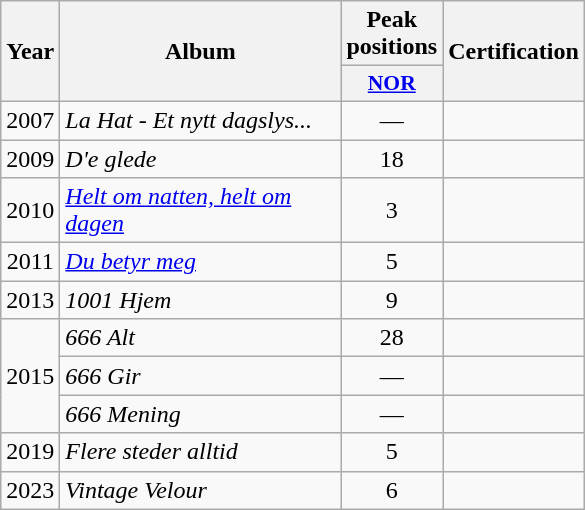<table class="wikitable">
<tr>
<th align="center" rowspan="2" width="10">Year</th>
<th align="center" rowspan="2" width="180">Album</th>
<th align="center" colspan="1" width="20">Peak positions</th>
<th align="center" rowspan="2" width="70">Certification</th>
</tr>
<tr>
<th scope="col" style="width:3em;font-size:90%;"><a href='#'>NOR</a><br></th>
</tr>
<tr>
<td style="text-align:center;">2007</td>
<td><em>La Hat - Et nytt dagslys...</em></td>
<td style="text-align:center;">—</td>
<td style="text-align:center;"></td>
</tr>
<tr>
<td style="text-align:center;">2009</td>
<td><em>D'e glede</em></td>
<td style="text-align:center;">18</td>
<td style="text-align:center;"></td>
</tr>
<tr>
<td style="text-align:center;">2010</td>
<td><em><a href='#'>Helt om natten, helt om dagen</a></em></td>
<td style="text-align:center;">3</td>
<td style="text-align:center;"></td>
</tr>
<tr>
<td style="text-align:center;">2011</td>
<td><em><a href='#'>Du betyr meg</a></em></td>
<td style="text-align:center;">5</td>
<td style="text-align:center;"></td>
</tr>
<tr>
<td style="text-align:center;">2013</td>
<td><em>1001 Hjem</em></td>
<td style="text-align:center;">9</td>
<td style="text-align:center;"></td>
</tr>
<tr>
<td style="text-align:center;" rowspan="3">2015</td>
<td><em>666 Alt</em></td>
<td style="text-align:center;">28</td>
<td style="text-align:center;"></td>
</tr>
<tr>
<td><em>666 Gir</em></td>
<td style="text-align:center;">—</td>
<td style="text-align:center;"></td>
</tr>
<tr>
<td><em>666 Mening</em></td>
<td style="text-align:center;">—</td>
<td style="text-align:center;"></td>
</tr>
<tr>
<td style="text-align:center;">2019</td>
<td><em>Flere steder alltid</em></td>
<td style="text-align:center;">5<br></td>
<td style="text-align:center;"></td>
</tr>
<tr>
<td style="text-align:center;">2023</td>
<td><em>Vintage Velour</em></td>
<td style="text-align:center;">6<br></td>
<td style="text-align:center;"></td>
</tr>
</table>
